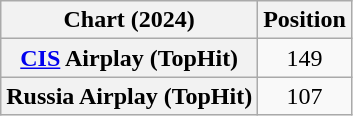<table class="wikitable sortable plainrowheaders" style="text-align:center">
<tr>
<th scope="col">Chart (2024)</th>
<th scope="col">Position</th>
</tr>
<tr>
<th scope="row"><a href='#'>CIS</a> Airplay (TopHit)</th>
<td>149</td>
</tr>
<tr>
<th scope="row">Russia Airplay (TopHit)</th>
<td>107</td>
</tr>
</table>
